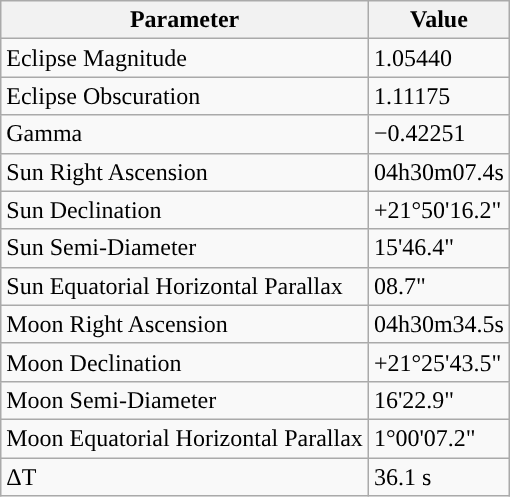<table class="wikitable">
<tr>
<th>Parameter</th>
<th>Value</th>
</tr>
<tr>
<td>Eclipse Magnitude</td>
<td>1.05440</td>
</tr>
<tr>
<td>Eclipse Obscuration</td>
<td>1.11175</td>
</tr>
<tr>
<td>Gamma</td>
<td>−0.42251</td>
</tr>
<tr>
<td>Sun Right Ascension</td>
<td>04h30m07.4s</td>
</tr>
<tr>
<td>Sun Declination</td>
<td>+21°50'16.2"</td>
</tr>
<tr>
<td>Sun Semi-Diameter</td>
<td>15'46.4"</td>
</tr>
<tr>
<td>Sun Equatorial Horizontal Parallax</td>
<td>08.7"</td>
</tr>
<tr>
<td>Moon Right Ascension</td>
<td>04h30m34.5s</td>
</tr>
<tr>
<td>Moon Declination</td>
<td>+21°25'43.5"</td>
</tr>
<tr>
<td>Moon Semi-Diameter</td>
<td>16'22.9"</td>
</tr>
<tr>
<td>Moon Equatorial Horizontal Parallax</td>
<td>1°00'07.2"</td>
</tr>
<tr>
<td>ΔT</td>
<td>36.1 s</td>
</tr>
</table>
